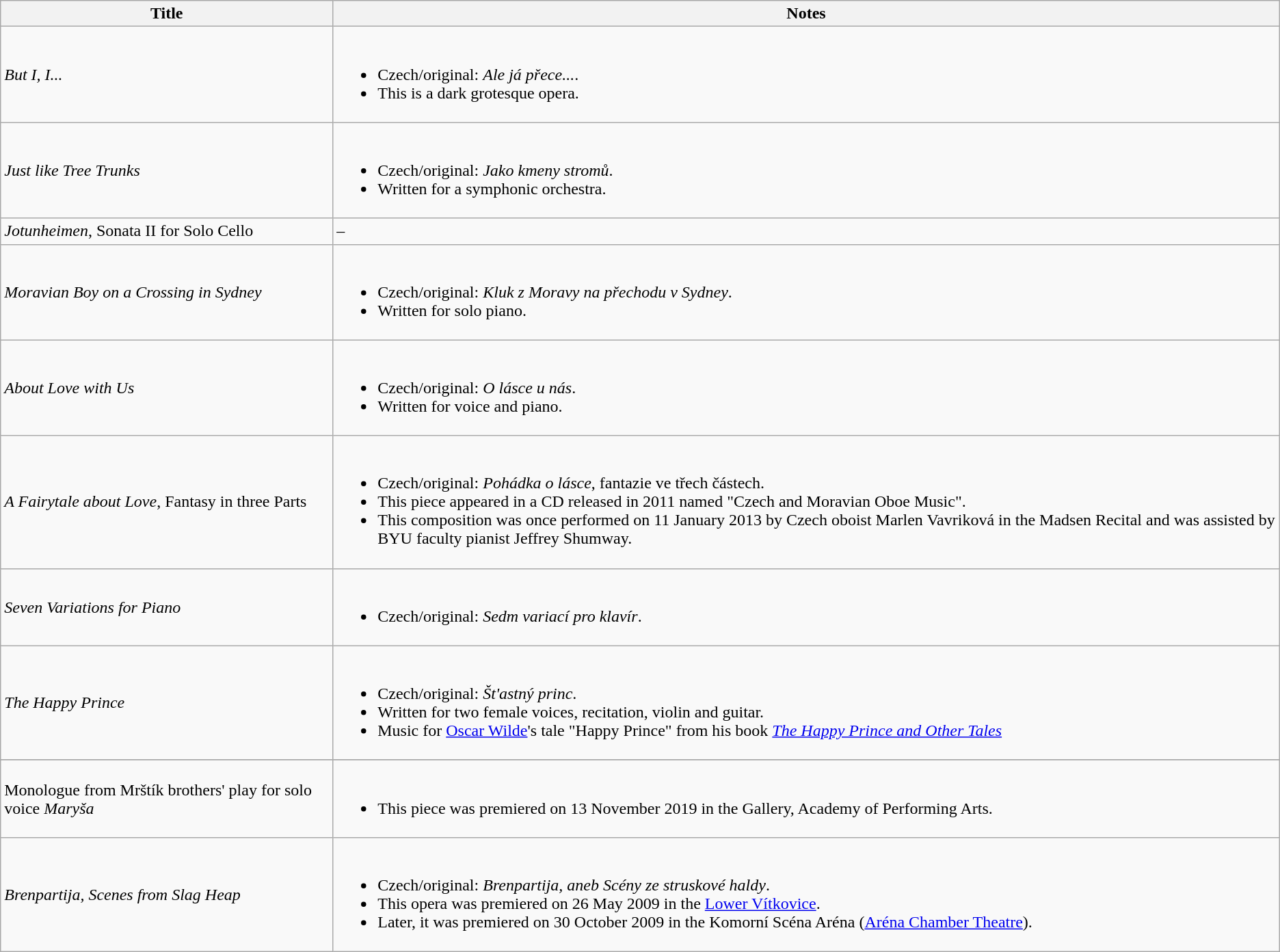<table class="wikitable">
<tr>
<th>Title</th>
<th>Notes</th>
</tr>
<tr>
<td><em>But I, I...</em></td>
<td><br><ul><li>Czech/original: <em>Ale já přece...</em>.</li><li>This is a dark grotesque opera.</li></ul></td>
</tr>
<tr>
<td><em>Just like Tree Trunks</em></td>
<td><br><ul><li>Czech/original: <em>Jako kmeny stromů</em>.</li><li>Written for a symphonic orchestra.</li></ul></td>
</tr>
<tr>
<td><em>Jotunheimen</em>, Sonata II for Solo Cello</td>
<td>–</td>
</tr>
<tr>
<td><em>Moravian Boy on a Crossing in Sydney</em></td>
<td><br><ul><li>Czech/original: <em>Kluk z Moravy na přechodu v Sydney</em>.</li><li>Written for solo piano.</li></ul></td>
</tr>
<tr>
<td><em>About Love with Us</em></td>
<td><br><ul><li>Czech/original: <em>O lásce u nás</em>.</li><li>Written for voice and piano.</li></ul></td>
</tr>
<tr>
<td><em>A Fairytale about Love</em>, Fantasy in three Parts</td>
<td><br><ul><li>Czech/original: <em>Pohádka o lásce</em>, fantazie ve třech částech.</li><li>This piece appeared in a CD released in 2011 named "Czech and Moravian Oboe Music".</li><li>This composition was once performed on 11 January 2013 by Czech oboist Marlen Vavriková in the Madsen Recital and was assisted by BYU faculty pianist Jeffrey Shumway.</li></ul></td>
</tr>
<tr>
<td><em>Seven Variations for Piano</em></td>
<td><br><ul><li>Czech/original: <em>Sedm variací pro klavír</em>.</li></ul></td>
</tr>
<tr>
<td><em>The Happy Prince</em></td>
<td><br><ul><li>Czech/original: <em>Št'astný princ</em>.</li><li>Written for two female voices, recitation, violin and guitar.</li><li>Music for <a href='#'>Oscar Wilde</a>'s tale "Happy Prince" from his book <em><a href='#'>The Happy Prince and Other Tales</a></em></li></ul></td>
</tr>
<tr>
</tr>
<tr>
<td>Monologue from Mrštík brothers' play for solo voice <em>Maryša</em></td>
<td><br><ul><li>This piece was premiered on 13 November 2019 in the Gallery, Academy of Performing Arts.</li></ul></td>
</tr>
<tr>
<td><em>Brenpartija, Scenes from Slag Heap</em></td>
<td><br><ul><li>Czech/original: <em>Brenpartija, aneb Scény ze struskové haldy</em>.</li><li>This opera was premiered on 26 May 2009 in the <a href='#'>Lower Vítkovice</a>.</li><li>Later, it was premiered on 30 October 2009 in the Komorní Scéna Aréna (<a href='#'>Aréna Chamber Theatre</a>).</li></ul></td>
</tr>
</table>
